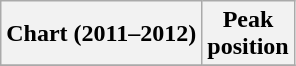<table class="wikitable sortable">
<tr>
<th align="left">Chart (2011–2012)</th>
<th align="Center">Peak<br>position</th>
</tr>
<tr>
</tr>
</table>
